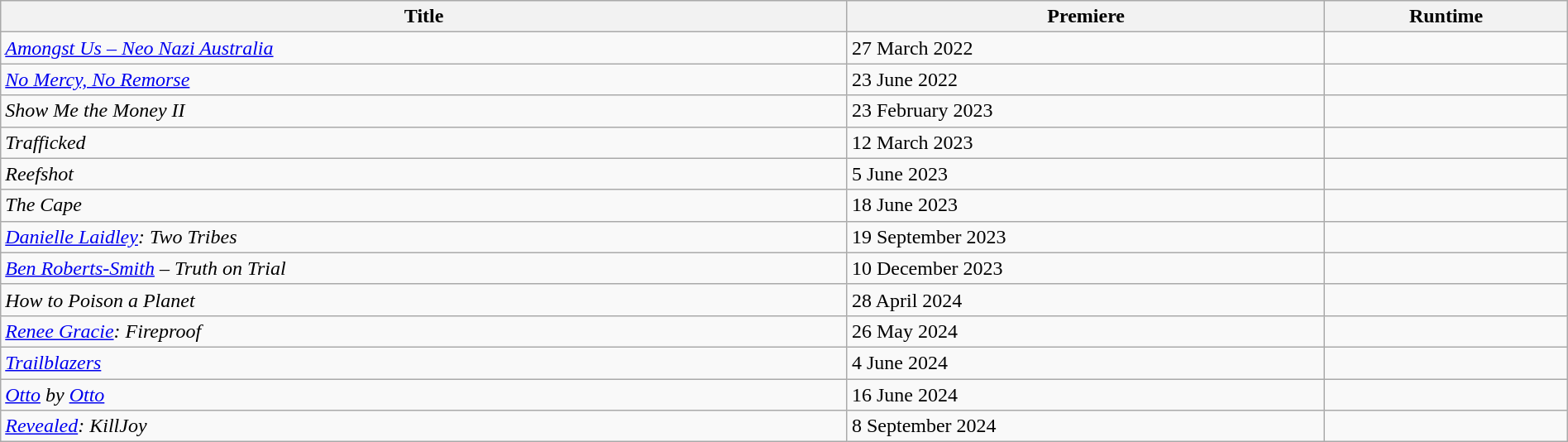<table class="wikitable sortable" style="width:100%;">
<tr>
<th>Title</th>
<th>Premiere</th>
<th>Runtime</th>
</tr>
<tr>
<td><em><a href='#'>Amongst Us – Neo Nazi Australia</a></em></td>
<td>27 March 2022</td>
<td></td>
</tr>
<tr>
<td><em><a href='#'>No Mercy, No Remorse</a></em></td>
<td>23 June 2022</td>
<td></td>
</tr>
<tr>
<td><em>Show Me the Money II</em></td>
<td>23 February 2023</td>
<td></td>
</tr>
<tr>
<td><em>Trafficked</em></td>
<td>12 March 2023</td>
<td></td>
</tr>
<tr>
<td><em>Reefshot</em></td>
<td>5 June 2023</td>
<td></td>
</tr>
<tr>
<td><em>The Cape</em></td>
<td>18 June 2023</td>
<td></td>
</tr>
<tr>
<td><em><a href='#'>Danielle Laidley</a>: Two Tribes</em></td>
<td>19 September 2023</td>
<td></td>
</tr>
<tr>
<td><em><a href='#'>Ben Roberts-Smith</a> – Truth on Trial</em></td>
<td>10 December 2023</td>
<td></td>
</tr>
<tr>
<td><em>How to Poison a Planet</em></td>
<td>28 April 2024</td>
<td></td>
</tr>
<tr>
<td><em><a href='#'>Renee Gracie</a>: Fireproof</em></td>
<td>26 May 2024</td>
<td></td>
</tr>
<tr>
<td><em><a href='#'>Trailblazers</a></em></td>
<td>4 June 2024</td>
<td></td>
</tr>
<tr>
<td><em><a href='#'>Otto</a> by <a href='#'>Otto</a></em></td>
<td>16 June 2024</td>
<td></td>
</tr>
<tr>
<td><em><a href='#'>Revealed</a>: KillJoy</em></td>
<td>8 September 2024</td>
<td></td>
</tr>
</table>
